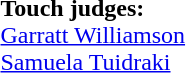<table width=100% style="font-size: 100%">
<tr>
<td><br><strong>Touch judges:</strong>
<br> <a href='#'>Garratt Williamson</a>
<br> <a href='#'>Samuela Tuidraki</a></td>
</tr>
</table>
